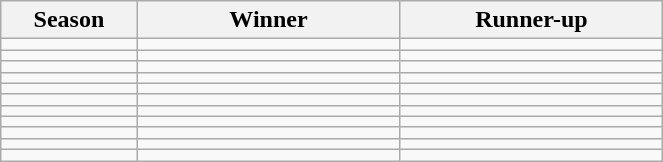<table class="wikitable" style="width:35%;">
<tr>
<th style="width:5%;">Season</th>
<th style="width:15%;">Winner</th>
<th style="width:15%;">Runner-up</th>
</tr>
<tr>
<td></td>
<td></td>
<td></td>
</tr>
<tr>
<td></td>
<td></td>
<td></td>
</tr>
<tr>
<td></td>
<td></td>
<td></td>
</tr>
<tr>
<td></td>
<td></td>
<td></td>
</tr>
<tr>
<td></td>
<td></td>
<td></td>
</tr>
<tr>
<td></td>
<td></td>
<td></td>
</tr>
<tr>
<td></td>
<td></td>
<td></td>
</tr>
<tr>
<td></td>
<td></td>
<td></td>
</tr>
<tr>
<td></td>
<td></td>
<td></td>
</tr>
<tr>
<td></td>
<td></td>
</tr>
<tr>
<td></td>
<td></td>
<td></td>
</tr>
</table>
